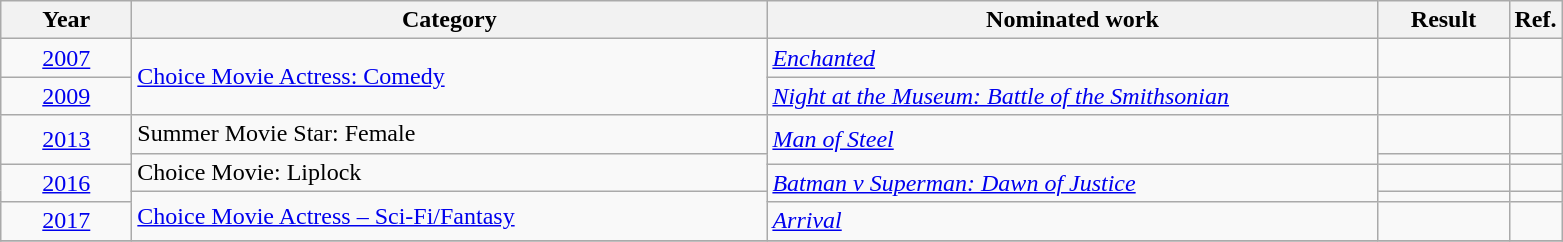<table class=wikitable>
<tr>
<th scope="col" style="width:5em;">Year</th>
<th scope="col" style="width:26em;">Category</th>
<th scope="col" style="width:25em;">Nominated work</th>
<th scope="col" style="width:5em;">Result</th>
<th>Ref.</th>
</tr>
<tr>
<td style="text-align:center;"><a href='#'>2007</a></td>
<td rowspan="2"><a href='#'>Choice Movie Actress: Comedy</a></td>
<td style="text-align:left"><em><a href='#'>Enchanted</a></em></td>
<td></td>
<td style="text-align:center;"></td>
</tr>
<tr>
<td style="text-align:center;"><a href='#'>2009</a></td>
<td style="text-align:left"><em><a href='#'>Night at the Museum: Battle of the Smithsonian</a></em></td>
<td></td>
<td style="text-align:center;"></td>
</tr>
<tr>
<td rowspan="2" style="text-align:center;"><a href='#'>2013</a></td>
<td>Summer Movie Star: Female</td>
<td rowspan="2" style="text-align:left"><em><a href='#'>Man of Steel</a></em></td>
<td></td>
<td style="text-align:center;"></td>
</tr>
<tr>
<td rowspan="2">Choice Movie: Liplock</td>
<td></td>
<td style="text-align:center;"></td>
</tr>
<tr>
<td rowspan="2" style="text-align:center;"><a href='#'>2016</a></td>
<td rowspan="2" style="text-align:left"><em><a href='#'>Batman v Superman: Dawn of Justice</a></em></td>
<td></td>
<td style="text-align:center;"></td>
</tr>
<tr>
<td rowspan="2"><a href='#'>Choice Movie Actress – Sci-Fi/Fantasy</a></td>
<td></td>
<td style="text-align:center;"></td>
</tr>
<tr>
<td style="text-align:center;"><a href='#'>2017</a></td>
<td><em><a href='#'>Arrival</a></em></td>
<td></td>
<td style="text-align:center;"></td>
</tr>
<tr>
</tr>
</table>
